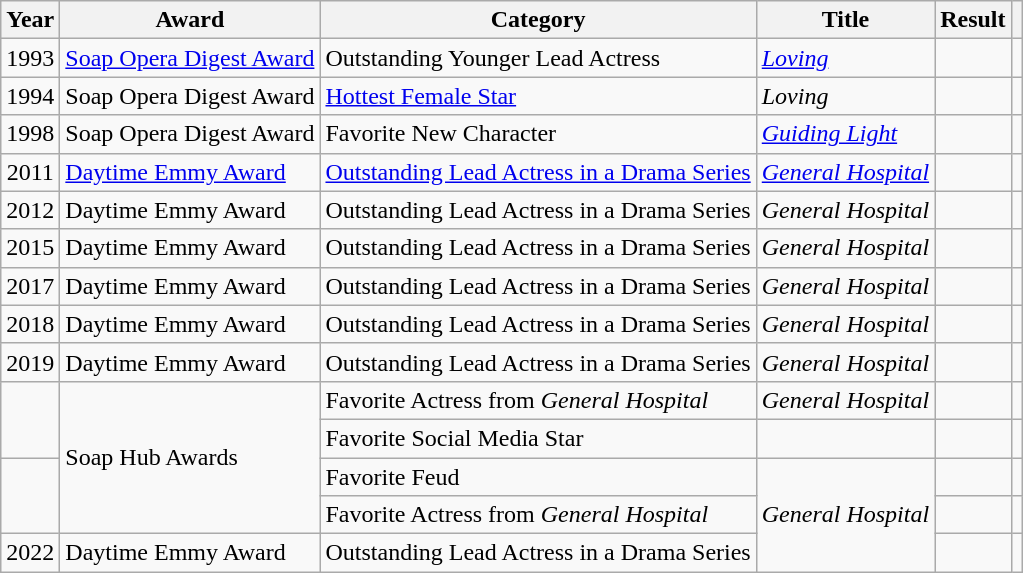<table class="wikitable sortable plainrowheaders">
<tr>
<th scope="col">Year</th>
<th scope="col">Award</th>
<th scope="col">Category</th>
<th scope="col">Title</th>
<th scope="col">Result</th>
<th scope="col" class="unsortable"></th>
</tr>
<tr>
<td style="text-align:center;">1993</td>
<td><a href='#'>Soap Opera Digest Award</a></td>
<td>Outstanding Younger Lead Actress</td>
<td><em><a href='#'>Loving</a></em></td>
<td></td>
<td></td>
</tr>
<tr>
<td style="text-align:center;">1994</td>
<td>Soap Opera Digest Award</td>
<td><a href='#'>Hottest Female Star</a></td>
<td><em>Loving</em></td>
<td></td>
<td></td>
</tr>
<tr>
<td style="text-align:center;">1998</td>
<td>Soap Opera Digest Award</td>
<td>Favorite New Character</td>
<td><em><a href='#'>Guiding Light</a></em></td>
<td></td>
<td></td>
</tr>
<tr>
<td style="text-align:center;">2011</td>
<td><a href='#'>Daytime Emmy Award</a></td>
<td><a href='#'>Outstanding Lead Actress in a Drama Series</a></td>
<td><em><a href='#'>General Hospital</a></em></td>
<td></td>
<td></td>
</tr>
<tr>
<td style="text-align:center;">2012</td>
<td>Daytime Emmy Award</td>
<td>Outstanding Lead Actress in a Drama Series</td>
<td><em>General Hospital</em></td>
<td></td>
<td></td>
</tr>
<tr>
<td style="text-align:center;">2015</td>
<td>Daytime Emmy Award</td>
<td>Outstanding Lead Actress in a Drama Series</td>
<td><em>General Hospital</em></td>
<td></td>
<td></td>
</tr>
<tr>
<td style="text-align:center;">2017</td>
<td>Daytime Emmy Award</td>
<td>Outstanding Lead Actress in a Drama Series</td>
<td><em>General Hospital</em></td>
<td></td>
<td></td>
</tr>
<tr>
<td style="text-align:center;">2018</td>
<td>Daytime Emmy Award</td>
<td>Outstanding Lead Actress in a Drama Series</td>
<td><em>General Hospital</em></td>
<td></td>
<td></td>
</tr>
<tr>
<td style="text-align:center;">2019</td>
<td>Daytime Emmy Award</td>
<td>Outstanding Lead Actress in a Drama Series</td>
<td><em>General Hospital</em></td>
<td></td>
<td></td>
</tr>
<tr>
<td rowspan="2"></td>
<td rowspan="4">Soap Hub Awards</td>
<td>Favorite Actress from <em>General Hospital</em></td>
<td><em>General Hospital</em></td>
<td></td>
<td></td>
</tr>
<tr>
<td>Favorite Social Media Star</td>
<td></td>
<td></td>
<td></td>
</tr>
<tr>
<td rowspan="2"></td>
<td>Favorite Feud</td>
<td rowspan="3"><em>General Hospital</em></td>
<td></td>
<td></td>
</tr>
<tr>
<td>Favorite Actress from <em>General Hospital</em></td>
<td></td>
<td></td>
</tr>
<tr>
<td style="text-align:center;">2022</td>
<td>Daytime Emmy Award</td>
<td>Outstanding Lead Actress in a Drama Series</td>
<td></td>
<td></td>
</tr>
</table>
